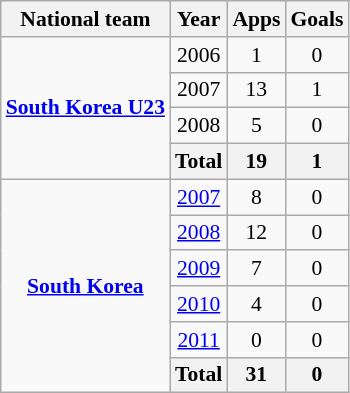<table class="wikitable" style="font-size:90%; text-align:center">
<tr style="background:beige">
<th>National team</th>
<th>Year</th>
<th>Apps</th>
<th>Goals</th>
</tr>
<tr>
<td rowspan="4" align=center valign=center><strong><a href='#'>South Korea U23</a></strong></td>
<td>2006</td>
<td>1</td>
<td>0</td>
</tr>
<tr>
<td>2007</td>
<td>13</td>
<td>1</td>
</tr>
<tr>
<td>2008</td>
<td>5</td>
<td>0</td>
</tr>
<tr>
<th>Total</th>
<th>19</th>
<th>1</th>
</tr>
<tr>
<td rowspan="6" align=center valign=center><strong><a href='#'>South Korea</a></strong></td>
<td><a href='#'>2007</a></td>
<td>8</td>
<td>0</td>
</tr>
<tr>
<td><a href='#'>2008</a></td>
<td>12</td>
<td>0</td>
</tr>
<tr>
<td><a href='#'>2009</a></td>
<td>7</td>
<td>0</td>
</tr>
<tr>
<td><a href='#'>2010</a></td>
<td>4</td>
<td>0</td>
</tr>
<tr>
<td><a href='#'>2011</a></td>
<td>0</td>
<td>0</td>
</tr>
<tr>
<th>Total</th>
<th>31</th>
<th>0</th>
</tr>
</table>
